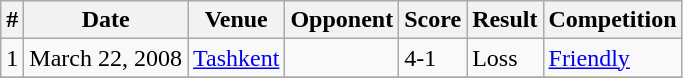<table class="wikitable">
<tr>
<th>#</th>
<th>Date</th>
<th>Venue</th>
<th>Opponent</th>
<th>Score</th>
<th>Result</th>
<th>Competition</th>
</tr>
<tr>
<td>1</td>
<td>March 22, 2008</td>
<td><a href='#'>Tashkent</a></td>
<td></td>
<td>4-1</td>
<td>Loss</td>
<td><a href='#'>Friendly</a></td>
</tr>
<tr>
</tr>
</table>
